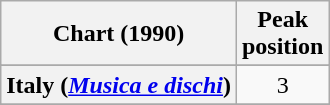<table class="wikitable sortable plainrowheaders" style="text-align:center">
<tr>
<th scope="col">Chart (1990)</th>
<th scope="col">Peak<br>position</th>
</tr>
<tr>
</tr>
<tr>
<th scope="row">Italy (<em><a href='#'>Musica e dischi</a></em>)</th>
<td>3</td>
</tr>
<tr>
</tr>
</table>
